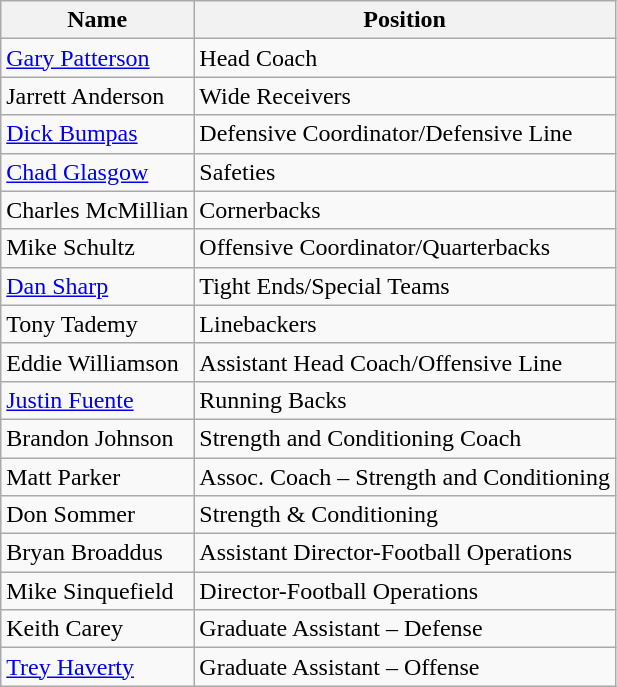<table class="wikitable">
<tr>
<th>Name</th>
<th>Position</th>
</tr>
<tr>
<td><a href='#'>Gary Patterson</a></td>
<td>Head Coach</td>
</tr>
<tr>
<td>Jarrett Anderson</td>
<td>Wide Receivers</td>
</tr>
<tr>
<td><a href='#'>Dick Bumpas</a></td>
<td>Defensive Coordinator/Defensive Line</td>
</tr>
<tr>
<td><a href='#'>Chad Glasgow</a></td>
<td>Safeties</td>
</tr>
<tr>
<td>Charles McMillian</td>
<td>Cornerbacks</td>
</tr>
<tr>
<td>Mike Schultz</td>
<td>Offensive Coordinator/Quarterbacks</td>
</tr>
<tr>
<td><a href='#'>Dan Sharp</a></td>
<td>Tight Ends/Special Teams</td>
</tr>
<tr>
<td>Tony Tademy</td>
<td>Linebackers</td>
</tr>
<tr>
<td>Eddie Williamson</td>
<td>Assistant Head Coach/Offensive Line</td>
</tr>
<tr>
<td><a href='#'>Justin Fuente</a></td>
<td>Running Backs</td>
</tr>
<tr>
<td>Brandon Johnson</td>
<td>Strength and Conditioning Coach</td>
</tr>
<tr>
<td>Matt Parker</td>
<td>Assoc. Coach – Strength and Conditioning</td>
</tr>
<tr>
<td>Don Sommer</td>
<td>Strength & Conditioning</td>
</tr>
<tr>
<td>Bryan Broaddus</td>
<td>Assistant Director-Football Operations</td>
</tr>
<tr>
<td>Mike Sinquefield</td>
<td>Director-Football Operations</td>
</tr>
<tr>
<td>Keith Carey</td>
<td>Graduate Assistant – Defense</td>
</tr>
<tr>
<td><a href='#'>Trey Haverty</a></td>
<td>Graduate Assistant – Offense</td>
</tr>
</table>
